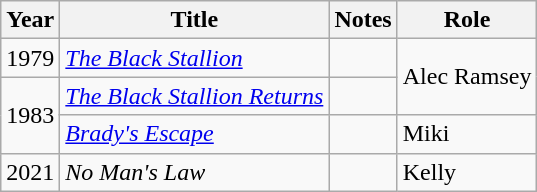<table class="wikitable sortable">
<tr>
<th>Year</th>
<th>Title</th>
<th class="unsortable">Notes</th>
<th>Role</th>
</tr>
<tr>
<td>1979</td>
<td><em><a href='#'>The Black Stallion</a></em></td>
<td></td>
<td rowspan="2">Alec Ramsey</td>
</tr>
<tr>
<td rowspan="2">1983</td>
<td><em><a href='#'>The Black Stallion Returns</a></em></td>
<td></td>
</tr>
<tr>
<td><em><a href='#'>Brady's Escape</a></em></td>
<td></td>
<td>Miki</td>
</tr>
<tr>
<td>2021</td>
<td><em>No Man's Law</em></td>
<td></td>
<td>Kelly</td>
</tr>
</table>
